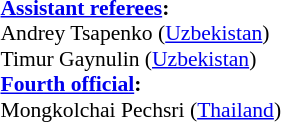<table style="width:100%; font-size:90%;">
<tr>
<td><br><strong><a href='#'>Assistant referees</a>:</strong>
<br>Andrey Tsapenko (<a href='#'>Uzbekistan</a>)
<br>Timur Gaynulin (<a href='#'>Uzbekistan</a>)
<br><strong><a href='#'>Fourth official</a>:</strong>
<br>Mongkolchai Pechsri (<a href='#'>Thailand</a>)</td>
</tr>
</table>
